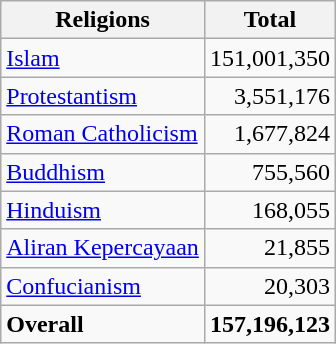<table class="wikitable">
<tr>
<th>Religions</th>
<th>Total</th>
</tr>
<tr>
<td><a href='#'>Islam</a></td>
<td style="text-align:right;">151,001,350</td>
</tr>
<tr>
<td><a href='#'>Protestantism</a></td>
<td style="text-align:right;">3,551,176</td>
</tr>
<tr>
<td><a href='#'>Roman Catholicism</a></td>
<td style="text-align:right;">1,677,824</td>
</tr>
<tr>
<td><a href='#'>Buddhism</a></td>
<td style="text-align:right;">755,560</td>
</tr>
<tr>
<td><a href='#'>Hinduism</a></td>
<td style="text-align:right;">168,055</td>
</tr>
<tr>
<td><a href='#'>Aliran Kepercayaan</a></td>
<td style="text-align:right;">21,855</td>
</tr>
<tr>
<td><a href='#'>Confucianism</a></td>
<td style="text-align:right;">20,303</td>
</tr>
<tr>
<td><strong>Overall</strong></td>
<td style="text-align:right;"><strong>157,196,123</strong></td>
</tr>
</table>
